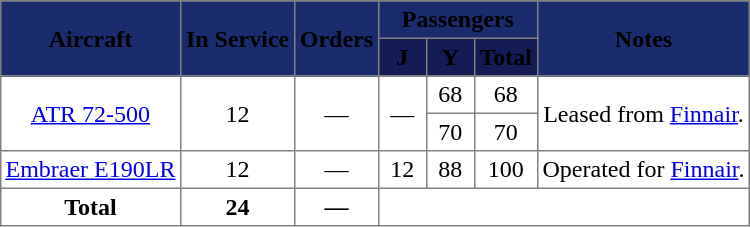<table class="toccolours" border="1" cellpadding="3" style="margin:1em auto; border-collapse:collapse;text-align:center">
<tr style="background:#151B54;">
<th rowspan="2" style="background: #1A2C6E;"><span> Aircraft</span></th>
<th rowspan="2" style="background: #1A2C6E;"><span> In Service</span></th>
<th rowspan="2" style="background: #1A2C6E;"><span> Orders</span></th>
<th colspan="3" style="background: #1A2C6E;"><span> Passengers</span></th>
<th rowspan="2" style="background: #1A2C6E;"><span> Notes</span></th>
</tr>
<tr style="background:#151B54;">
<th style="width:25px;" style="background: #1A2C6E;"><span> <abbr>J</abbr></span></th>
<th style="width:25px;" style="background: #1A2C6E;"><span> <abbr>Y</abbr></span></th>
<th style="width:29px;" style="background: #1A2C6E;"><span> Total</span></th>
</tr>
<tr>
<td rowspan="2"><a href='#'>ATR 72-500</a></td>
<td rowspan="2">12</td>
<td rowspan="2">—</td>
<td rowspan="2">—</td>
<td>68</td>
<td>68</td>
<td rowspan="2">Leased from <a href='#'>Finnair</a>.</td>
</tr>
<tr>
<td>70</td>
<td>70</td>
</tr>
<tr>
<td><a href='#'>Embraer E190LR</a></td>
<td>12</td>
<td>—</td>
<td>12</td>
<td>88</td>
<td>100</td>
<td>Operated for <a href='#'>Finnair</a>.</td>
</tr>
<tr>
<th>Total</th>
<th>24</th>
<th>—</th>
<th colspan="4"></th>
</tr>
</table>
